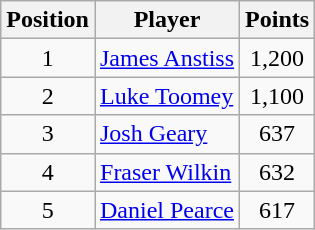<table class=wikitable>
<tr>
<th>Position</th>
<th>Player</th>
<th>Points</th>
</tr>
<tr>
<td align=center>1</td>
<td> <a href='#'>James Anstiss</a></td>
<td align=center>1,200</td>
</tr>
<tr>
<td align=center>2</td>
<td> <a href='#'>Luke Toomey</a></td>
<td align=center>1,100</td>
</tr>
<tr>
<td align=center>3</td>
<td> <a href='#'>Josh Geary</a></td>
<td align=center>637</td>
</tr>
<tr>
<td align=center>4</td>
<td> <a href='#'>Fraser Wilkin</a></td>
<td align=center>632</td>
</tr>
<tr>
<td align=center>5</td>
<td> <a href='#'>Daniel Pearce</a></td>
<td align=center>617</td>
</tr>
</table>
